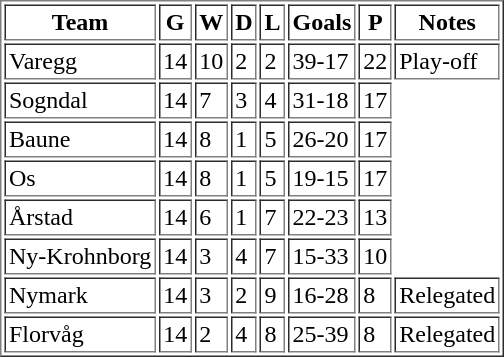<table border="1" cellpadding="2">
<tr>
<th>Team</th>
<th>G</th>
<th>W</th>
<th>D</th>
<th>L</th>
<th>Goals</th>
<th>P</th>
<th>Notes</th>
</tr>
<tr>
<td>Varegg</td>
<td>14</td>
<td>10</td>
<td>2</td>
<td>2</td>
<td>39-17</td>
<td>22</td>
<td>Play-off</td>
</tr>
<tr>
<td>Sogndal</td>
<td>14</td>
<td>7</td>
<td>3</td>
<td>4</td>
<td>31-18</td>
<td>17</td>
</tr>
<tr>
<td>Baune</td>
<td>14</td>
<td>8</td>
<td>1</td>
<td>5</td>
<td>26-20</td>
<td>17</td>
</tr>
<tr>
<td>Os</td>
<td>14</td>
<td>8</td>
<td>1</td>
<td>5</td>
<td>19-15</td>
<td>17</td>
</tr>
<tr>
<td>Årstad</td>
<td>14</td>
<td>6</td>
<td>1</td>
<td>7</td>
<td>22-23</td>
<td>13</td>
</tr>
<tr>
<td>Ny-Krohnborg</td>
<td>14</td>
<td>3</td>
<td>4</td>
<td>7</td>
<td>15-33</td>
<td>10</td>
</tr>
<tr>
<td>Nymark</td>
<td>14</td>
<td>3</td>
<td>2</td>
<td>9</td>
<td>16-28</td>
<td>8</td>
<td>Relegated</td>
</tr>
<tr>
<td>Florvåg</td>
<td>14</td>
<td>2</td>
<td>4</td>
<td>8</td>
<td>25-39</td>
<td>8</td>
<td>Relegated</td>
</tr>
</table>
